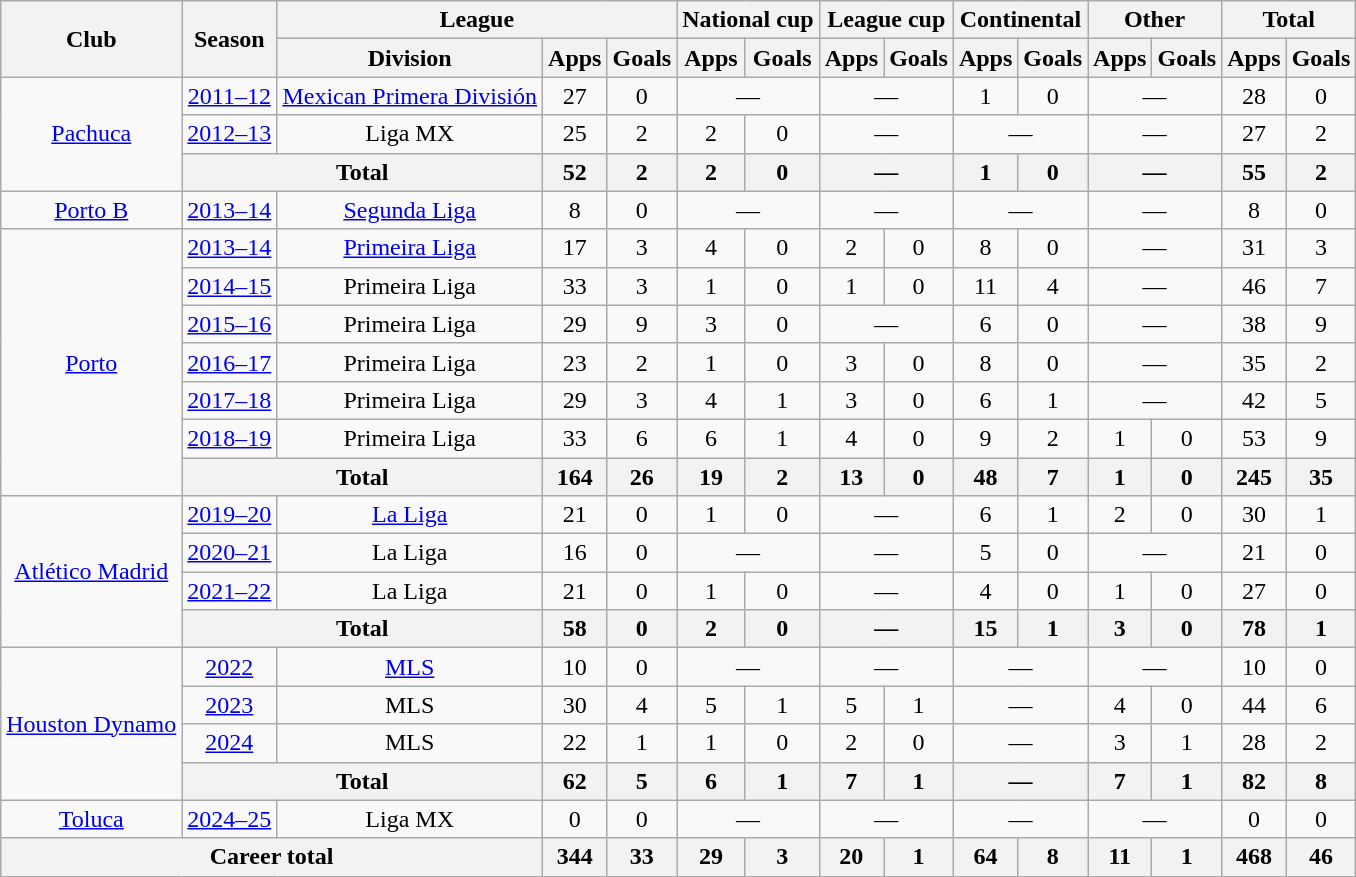<table class="wikitable" style="text-align: center;">
<tr>
<th rowspan="2">Club</th>
<th rowspan="2">Season</th>
<th colspan="3">League</th>
<th colspan="2">National cup</th>
<th colspan="2">League cup</th>
<th colspan="2">Continental</th>
<th colspan="2">Other</th>
<th colspan="2">Total</th>
</tr>
<tr>
<th>Division</th>
<th>Apps</th>
<th>Goals</th>
<th>Apps</th>
<th>Goals</th>
<th>Apps</th>
<th>Goals</th>
<th>Apps</th>
<th>Goals</th>
<th>Apps</th>
<th>Goals</th>
<th>Apps</th>
<th>Goals</th>
</tr>
<tr>
<td rowspan="3"><a href='#'>Pachuca</a></td>
<td><a href='#'>2011–12</a></td>
<td><a href='#'>Mexican Primera División</a></td>
<td>27</td>
<td>0</td>
<td colspan="2">—</td>
<td colspan="2">—</td>
<td>1</td>
<td>0</td>
<td colspan="2">—</td>
<td>28</td>
<td>0</td>
</tr>
<tr>
<td><a href='#'>2012–13</a></td>
<td>Liga MX</td>
<td>25</td>
<td>2</td>
<td>2</td>
<td>0</td>
<td colspan="2">—</td>
<td colspan="2">—</td>
<td colspan="2">—</td>
<td>27</td>
<td>2</td>
</tr>
<tr>
<th colspan="2">Total</th>
<th>52</th>
<th>2</th>
<th>2</th>
<th>0</th>
<th colspan="2">—</th>
<th>1</th>
<th>0</th>
<th colspan="2">—</th>
<th>55</th>
<th>2</th>
</tr>
<tr>
<td><a href='#'>Porto B</a></td>
<td><a href='#'>2013–14</a></td>
<td><a href='#'>Segunda Liga</a></td>
<td>8</td>
<td>0</td>
<td colspan="2">—</td>
<td colspan="2">—</td>
<td colspan="2">—</td>
<td colspan="2">—</td>
<td>8</td>
<td>0</td>
</tr>
<tr>
<td rowspan="7"><a href='#'>Porto</a></td>
<td><a href='#'>2013–14</a></td>
<td><a href='#'>Primeira Liga</a></td>
<td>17</td>
<td>3</td>
<td>4</td>
<td>0</td>
<td>2</td>
<td>0</td>
<td>8</td>
<td>0</td>
<td colspan="2">—</td>
<td>31</td>
<td>3</td>
</tr>
<tr>
<td><a href='#'>2014–15</a></td>
<td>Primeira Liga</td>
<td>33</td>
<td>3</td>
<td>1</td>
<td>0</td>
<td>1</td>
<td>0</td>
<td>11</td>
<td>4</td>
<td colspan="2">—</td>
<td>46</td>
<td>7</td>
</tr>
<tr>
<td><a href='#'>2015–16</a></td>
<td>Primeira Liga</td>
<td>29</td>
<td>9</td>
<td>3</td>
<td>0</td>
<td colspan="2">—</td>
<td>6</td>
<td>0</td>
<td colspan="2">—</td>
<td>38</td>
<td>9</td>
</tr>
<tr>
<td><a href='#'>2016–17</a></td>
<td>Primeira Liga</td>
<td>23</td>
<td>2</td>
<td>1</td>
<td>0</td>
<td>3</td>
<td>0</td>
<td>8</td>
<td>0</td>
<td colspan="2">—</td>
<td>35</td>
<td>2</td>
</tr>
<tr>
<td><a href='#'>2017–18</a></td>
<td>Primeira Liga</td>
<td>29</td>
<td>3</td>
<td>4</td>
<td>1</td>
<td>3</td>
<td>0</td>
<td>6</td>
<td>1</td>
<td colspan="2">—</td>
<td>42</td>
<td>5</td>
</tr>
<tr>
<td><a href='#'>2018–19</a></td>
<td>Primeira Liga</td>
<td>33</td>
<td>6</td>
<td>6</td>
<td>1</td>
<td>4</td>
<td>0</td>
<td>9</td>
<td>2</td>
<td>1</td>
<td>0</td>
<td>53</td>
<td>9</td>
</tr>
<tr>
<th colspan="2">Total</th>
<th>164</th>
<th>26</th>
<th>19</th>
<th>2</th>
<th>13</th>
<th>0</th>
<th>48</th>
<th>7</th>
<th>1</th>
<th>0</th>
<th>245</th>
<th>35</th>
</tr>
<tr>
<td rowspan="4"><a href='#'>Atlético Madrid</a></td>
<td><a href='#'>2019–20</a></td>
<td><a href='#'>La Liga</a></td>
<td>21</td>
<td>0</td>
<td>1</td>
<td>0</td>
<td colspan="2">—</td>
<td>6</td>
<td>1</td>
<td>2</td>
<td>0</td>
<td>30</td>
<td>1</td>
</tr>
<tr>
<td><a href='#'>2020–21</a></td>
<td>La Liga</td>
<td>16</td>
<td>0</td>
<td colspan=2>—</td>
<td colspan="2">—</td>
<td>5</td>
<td>0</td>
<td colspan="2">—</td>
<td>21</td>
<td>0</td>
</tr>
<tr>
<td><a href='#'>2021–22</a></td>
<td>La Liga</td>
<td>21</td>
<td>0</td>
<td>1</td>
<td>0</td>
<td colspan="2">—</td>
<td>4</td>
<td>0</td>
<td>1</td>
<td>0</td>
<td>27</td>
<td>0</td>
</tr>
<tr>
<th colspan="2">Total</th>
<th>58</th>
<th>0</th>
<th>2</th>
<th>0</th>
<th colspan="2">—</th>
<th>15</th>
<th>1</th>
<th>3</th>
<th>0</th>
<th>78</th>
<th>1</th>
</tr>
<tr>
<td rowspan="4"><a href='#'>Houston Dynamo</a></td>
<td><a href='#'>2022</a></td>
<td><a href='#'>MLS</a></td>
<td>10</td>
<td>0</td>
<td colspan="2">—</td>
<td colspan="2">—</td>
<td colspan="2">—</td>
<td colspan="2">—</td>
<td>10</td>
<td>0</td>
</tr>
<tr>
<td><a href='#'>2023</a></td>
<td>MLS</td>
<td>30</td>
<td>4</td>
<td>5</td>
<td>1</td>
<td>5</td>
<td>1</td>
<td colspan="2">—</td>
<td>4</td>
<td>0</td>
<td>44</td>
<td>6</td>
</tr>
<tr>
<td><a href='#'>2024</a></td>
<td>MLS</td>
<td>22</td>
<td>1</td>
<td>1</td>
<td>0</td>
<td>2</td>
<td>0</td>
<td colspan="2">—</td>
<td>3</td>
<td>1</td>
<td>28</td>
<td>2</td>
</tr>
<tr>
<th colspan="2">Total</th>
<th>62</th>
<th>5</th>
<th>6</th>
<th>1</th>
<th>7</th>
<th>1</th>
<th colspan="2">—</th>
<th>7</th>
<th>1</th>
<th>82</th>
<th>8</th>
</tr>
<tr>
<td rowspan="1"><a href='#'>Toluca</a></td>
<td><a href='#'>2024–25</a></td>
<td>Liga MX</td>
<td>0</td>
<td>0</td>
<td colspan="2">—</td>
<td colspan="2">—</td>
<td colspan="2">—</td>
<td colspan="2">—</td>
<td>0</td>
<td>0</td>
</tr>
<tr>
<th colspan="3">Career total</th>
<th>344</th>
<th>33</th>
<th>29</th>
<th>3</th>
<th>20</th>
<th>1</th>
<th>64</th>
<th>8</th>
<th>11</th>
<th>1</th>
<th>468</th>
<th>46</th>
</tr>
</table>
